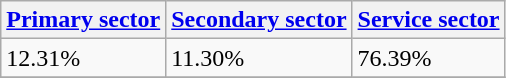<table class="wikitable" border="1">
<tr>
<th><a href='#'>Primary sector</a></th>
<th><a href='#'>Secondary sector</a></th>
<th><a href='#'>Service sector</a></th>
</tr>
<tr>
<td>12.31%</td>
<td>11.30%</td>
<td>76.39%</td>
</tr>
<tr>
</tr>
</table>
